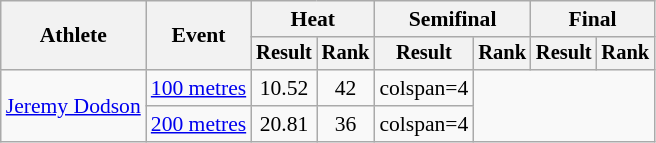<table class=wikitable style=font-size:90%>
<tr>
<th rowspan=2>Athlete</th>
<th rowspan=2>Event</th>
<th colspan=2>Heat</th>
<th colspan=2>Semifinal</th>
<th colspan=2>Final</th>
</tr>
<tr style=font-size:95%>
<th>Result</th>
<th>Rank</th>
<th>Result</th>
<th>Rank</th>
<th>Result</th>
<th>Rank</th>
</tr>
<tr align=center>
<td align=left rowspan=2><a href='#'>Jeremy Dodson</a></td>
<td align=left><a href='#'>100 metres</a></td>
<td>10.52</td>
<td>42</td>
<td>colspan=4 </td>
</tr>
<tr align=center>
<td align=left><a href='#'>200 metres</a></td>
<td>20.81</td>
<td>36</td>
<td>colspan=4 </td>
</tr>
</table>
